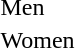<table>
<tr>
<td>Men<br></td>
<td></td>
<td></td>
<td></td>
</tr>
<tr>
<td>Women<br></td>
<td></td>
<td></td>
<td></td>
</tr>
</table>
